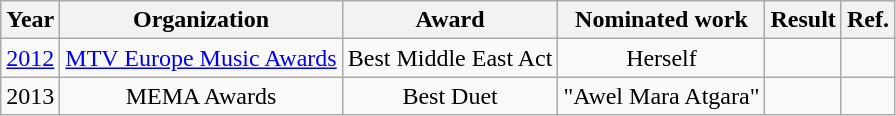<table class="wikitable plainrowheaders" style="text-align:center;">
<tr>
<th>Year</th>
<th>Organization</th>
<th>Award</th>
<th>Nominated work</th>
<th>Result</th>
<th>Ref.</th>
</tr>
<tr>
<td><a href='#'>2012</a></td>
<td><a href='#'>MTV Europe Music Awards</a></td>
<td>Best Middle East Act</td>
<td>Herself</td>
<td></td>
<td></td>
</tr>
<tr>
<td>2013</td>
<td>MEMA Awards</td>
<td>Best Duet</td>
<td>"Awel Mara Atgara"</td>
<td></td>
<td></td>
</tr>
</table>
